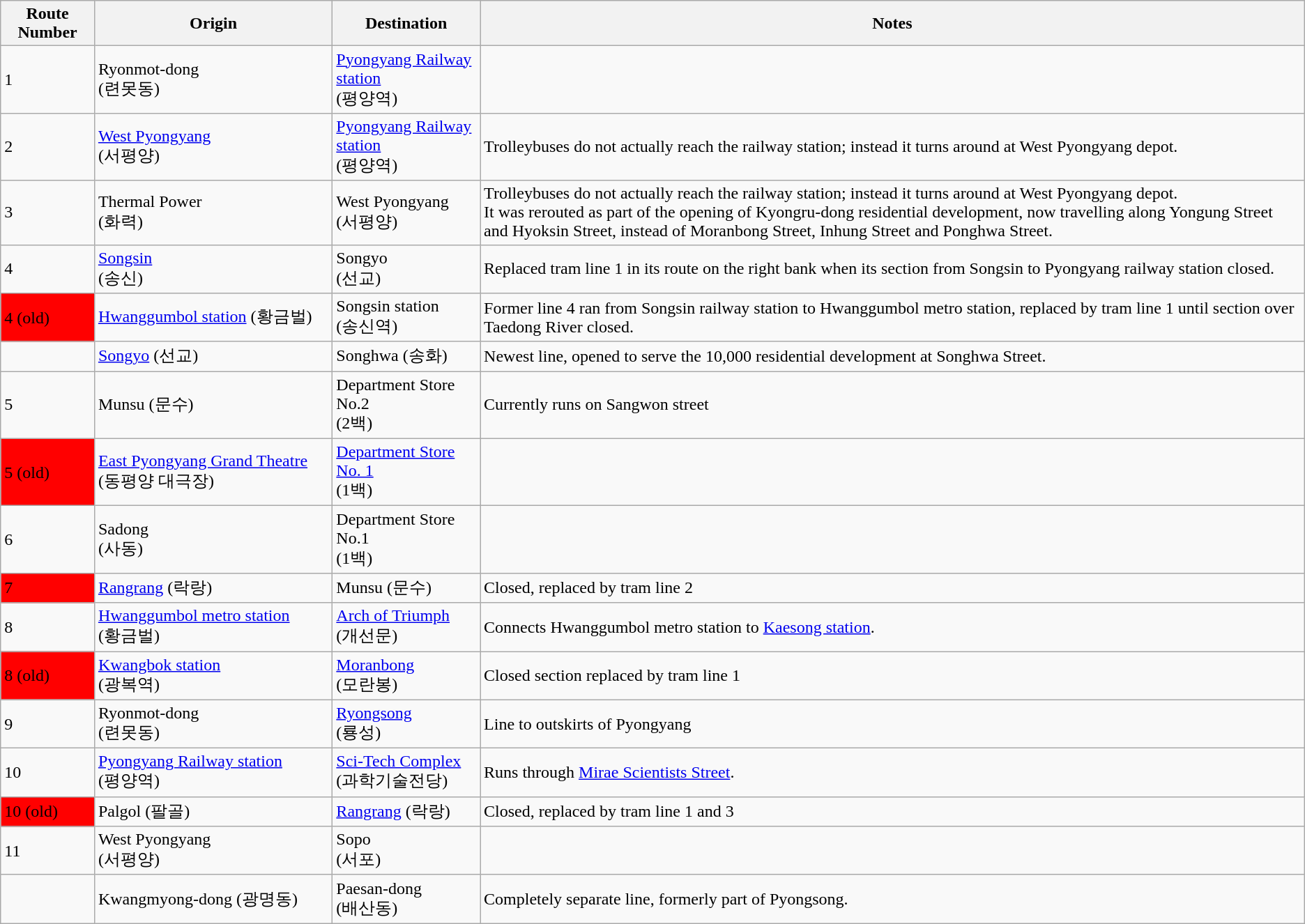<table class="wikitable">
<tr>
<th>Route Number</th>
<th>Origin</th>
<th>Destination</th>
<th>Notes</th>
</tr>
<tr>
<td>1</td>
<td>Ryonmot-dong<br>(련못동)</td>
<td><a href='#'>Pyongyang Railway station</a><br>(평양역)</td>
<td></td>
</tr>
<tr>
<td>2</td>
<td><a href='#'>West Pyongyang</a><br>(서평양)</td>
<td><a href='#'>Pyongyang Railway station</a><br>(평양역)</td>
<td>Trolleybuses do not actually reach the railway station; instead it turns around at West Pyongyang depot.</td>
</tr>
<tr>
<td>3</td>
<td>Thermal Power<br>(화력)</td>
<td>West Pyongyang<br>(서평양)</td>
<td>Trolleybuses do not actually reach the railway station; instead it turns around at West Pyongyang depot.<br>It was rerouted as part of the opening of Kyongru-dong residential development, now travelling along Yongung Street and Hyoksin Street, instead of Moranbong Street, Inhung Street and Ponghwa Street.</td>
</tr>
<tr>
<td>4</td>
<td><a href='#'>Songsin</a><br>(송신)</td>
<td>Songyo<br>(선교)</td>
<td>Replaced tram line 1 in its route on the right bank when its section from Songsin to Pyongyang railway station closed.</td>
</tr>
<tr>
<td bgcolor=#FF0000>4 (old)</td>
<td><a href='#'>Hwanggumbol station</a> (황금벌)</td>
<td>Songsin station<br>(송신역)</td>
<td>Former line 4 ran from Songsin railway station to Hwanggumbol metro station, replaced by tram line 1 until section over Taedong River closed.</td>
</tr>
<tr>
<td></td>
<td><a href='#'>Songyo</a> (선교)</td>
<td>Songhwa (송화)</td>
<td>Newest line, opened to serve the 10,000 residential development at Songhwa Street.</td>
</tr>
<tr>
<td>5</td>
<td>Munsu (문수)</td>
<td>Department Store No.2<br>(2백)</td>
<td>Currently runs on Sangwon street</td>
</tr>
<tr>
<td bgcolor=#FF0000>5 (old)</td>
<td><a href='#'>East Pyongyang Grand Theatre</a> (동평양 대극장)</td>
<td><a href='#'>Department Store No. 1</a><br>(1백)</td>
<td></td>
</tr>
<tr>
<td>6</td>
<td>Sadong<br>(사동)</td>
<td>Department Store No.1<br>(1백)</td>
<td></td>
</tr>
<tr>
<td bgcolor=#FF0000>7</td>
<td><a href='#'>Rangrang</a> (락랑)</td>
<td>Munsu (문수)</td>
<td>Closed, replaced by tram line 2</td>
</tr>
<tr>
<td>8</td>
<td><a href='#'>Hwanggumbol metro station</a><br>(황금벌)</td>
<td><a href='#'>Arch of Triumph</a><br>(개선문)</td>
<td>Connects Hwanggumbol metro station to <a href='#'>Kaesong station</a>.</td>
</tr>
<tr>
<td bgcolor=#FF0000>8 (old)</td>
<td><a href='#'>Kwangbok station</a><br>(광복역)</td>
<td><a href='#'>Moranbong</a><br>(모란봉)</td>
<td>Closed section replaced by tram line 1</td>
</tr>
<tr>
<td>9</td>
<td>Ryonmot-dong<br>(련못동)</td>
<td><a href='#'>Ryongsong</a><br>(룡성)</td>
<td>Line to outskirts of Pyongyang</td>
</tr>
<tr>
<td>10</td>
<td><a href='#'>Pyongyang Railway station</a><br>(평양역)</td>
<td><a href='#'>Sci-Tech Complex</a><br>(과학기술전당)</td>
<td>Runs through <a href='#'>Mirae Scientists Street</a>.</td>
</tr>
<tr>
<td bgcolor=#FF0000>10 (old)</td>
<td>Palgol (팔골)</td>
<td><a href='#'>Rangrang</a> (락랑)</td>
<td>Closed, replaced by tram line 1 and 3</td>
</tr>
<tr>
<td>11</td>
<td>West Pyongyang<br>(서평양)</td>
<td>Sopo<br>(서포)</td>
<td></td>
</tr>
<tr>
<td></td>
<td>Kwangmyong-dong (광명동)</td>
<td>Paesan-dong<br>(배산동)</td>
<td>Completely separate line, formerly part of Pyongsong.</td>
</tr>
</table>
